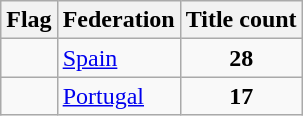<table class="wikitable">
<tr>
<th>Flag</th>
<th>Federation</th>
<th>Title count</th>
</tr>
<tr>
<td align=center></td>
<td><a href='#'>Spain</a></td>
<td align=center><strong>28</strong></td>
</tr>
<tr>
<td align=center></td>
<td><a href='#'>Portugal</a></td>
<td align=center><strong>17</strong></td>
</tr>
</table>
